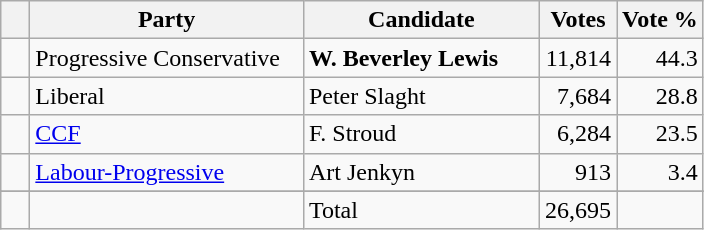<table class="wikitable">
<tr>
<th></th>
<th scope="col" width="175">Party</th>
<th scope="col" width="150">Candidate</th>
<th>Votes</th>
<th>Vote %</th>
</tr>
<tr>
<td>   </td>
<td>Progressive Conservative</td>
<td><strong>W. Beverley Lewis</strong></td>
<td align=right>11,814</td>
<td align=right>44.3</td>
</tr>
<tr>
<td>   </td>
<td>Liberal</td>
<td>Peter Slaght</td>
<td align=right>7,684</td>
<td align=right>28.8</td>
</tr>
<tr>
<td>   </td>
<td><a href='#'>CCF</a></td>
<td>F. Stroud</td>
<td align=right>6,284</td>
<td align=right>23.5</td>
</tr>
<tr>
<td>   </td>
<td><a href='#'>Labour-Progressive</a></td>
<td>Art Jenkyn</td>
<td align=right>913</td>
<td align=right>3.4</td>
</tr>
<tr>
</tr>
<tr>
<td></td>
<td></td>
<td>Total</td>
<td align=right>26,695</td>
<td></td>
</tr>
</table>
